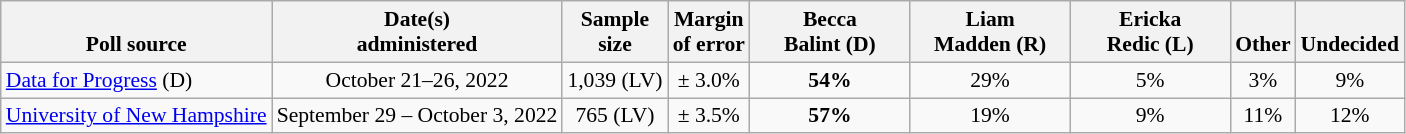<table class="wikitable" style="font-size:90%;text-align:center;">
<tr valign=bottom>
<th>Poll source</th>
<th>Date(s)<br>administered</th>
<th>Sample<br>size</th>
<th>Margin<br>of error</th>
<th style="width:100px;">Becca<br>Balint (D)</th>
<th style="width:100px;">Liam<br>Madden (R)</th>
<th style="width:100px;">Ericka<br>Redic (L)</th>
<th>Other</th>
<th>Undecided</th>
</tr>
<tr>
<td style="text-align:left;"><a href='#'>Data for Progress</a> (D)</td>
<td>October 21–26, 2022</td>
<td>1,039 (LV)</td>
<td>± 3.0%</td>
<td><strong>54%</strong></td>
<td>29%</td>
<td>5%</td>
<td>3%</td>
<td>9%</td>
</tr>
<tr>
<td style="text-align:left;"><a href='#'>University of New Hampshire</a></td>
<td>September 29 – October 3, 2022</td>
<td>765 (LV)</td>
<td>± 3.5%</td>
<td><strong>57%</strong></td>
<td>19%</td>
<td>9%</td>
<td>11%</td>
<td>12%</td>
</tr>
</table>
